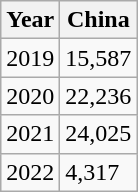<table class="wikitable">
<tr>
<th>Year</th>
<th>China</th>
</tr>
<tr>
<td>2019</td>
<td>15,587</td>
</tr>
<tr>
<td>2020</td>
<td>22,236</td>
</tr>
<tr>
<td>2021</td>
<td>24,025</td>
</tr>
<tr>
<td>2022</td>
<td>4,317</td>
</tr>
</table>
